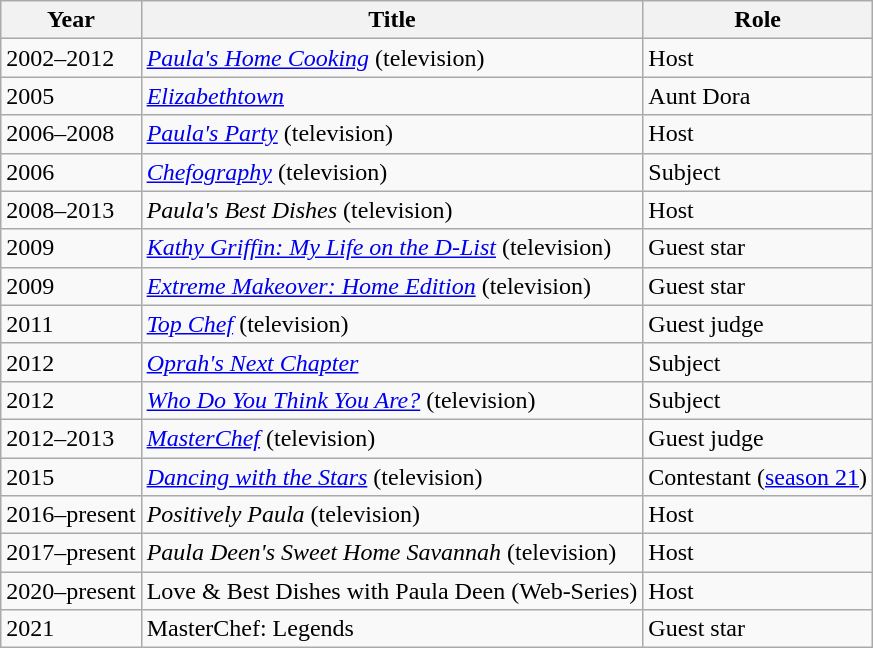<table class="wikitable">
<tr>
<th>Year</th>
<th>Title</th>
<th>Role</th>
</tr>
<tr>
<td>2002–2012</td>
<td><em><a href='#'>Paula's Home Cooking</a></em> (television)</td>
<td>Host</td>
</tr>
<tr>
<td>2005</td>
<td><em><a href='#'>Elizabethtown</a></em></td>
<td>Aunt Dora</td>
</tr>
<tr>
<td>2006–2008</td>
<td><em><a href='#'>Paula's Party</a></em> (television)</td>
<td>Host</td>
</tr>
<tr>
<td>2006</td>
<td><em><a href='#'>Chefography</a></em> (television)</td>
<td>Subject</td>
</tr>
<tr>
<td>2008–2013</td>
<td><em>Paula's Best Dishes</em> (television)</td>
<td>Host</td>
</tr>
<tr>
<td>2009</td>
<td><em><a href='#'>Kathy Griffin: My Life on the D-List</a></em> (television)</td>
<td>Guest star</td>
</tr>
<tr>
<td>2009</td>
<td><em><a href='#'>Extreme Makeover: Home Edition</a></em> (television)</td>
<td>Guest star</td>
</tr>
<tr>
<td>2011</td>
<td><em><a href='#'>Top Chef</a></em> (television)</td>
<td>Guest judge</td>
</tr>
<tr>
<td>2012</td>
<td><em><a href='#'>Oprah's Next Chapter</a></em></td>
<td>Subject</td>
</tr>
<tr>
<td>2012</td>
<td><em><a href='#'>Who Do You Think You Are?</a></em> (television)</td>
<td>Subject</td>
</tr>
<tr>
<td>2012–2013</td>
<td><em><a href='#'>MasterChef</a></em> (television)</td>
<td>Guest judge</td>
</tr>
<tr>
<td>2015</td>
<td><em><a href='#'>Dancing with the Stars</a></em> (television)</td>
<td>Contestant (<a href='#'>season 21</a>)</td>
</tr>
<tr>
<td>2016–present</td>
<td><em>Positively Paula</em> (television)</td>
<td>Host</td>
</tr>
<tr>
<td>2017–present</td>
<td><em>Paula Deen's Sweet Home Savannah</em> (television)</td>
<td>Host</td>
</tr>
<tr>
<td>2020–present</td>
<td>Love & Best Dishes with Paula Deen (Web-Series)</td>
<td>Host</td>
</tr>
<tr>
<td>2021</td>
<td>MasterChef: Legends</td>
<td>Guest star</td>
</tr>
</table>
